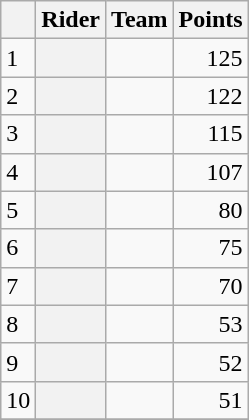<table class="wikitable plainrowheaders">
<tr>
<th></th>
<th>Rider</th>
<th>Team</th>
<th>Points</th>
</tr>
<tr>
<td>1</td>
<th scope="row"> </th>
<td></td>
<td align="right">125</td>
</tr>
<tr>
<td>2</td>
<th scope="row"></th>
<td></td>
<td align="right">122</td>
</tr>
<tr>
<td>3</td>
<th scope="row"></th>
<td></td>
<td align="right">115</td>
</tr>
<tr>
<td>4</td>
<th scope="row"></th>
<td></td>
<td align="right">107</td>
</tr>
<tr>
<td>5</td>
<th scope="row"> </th>
<td></td>
<td align=right>80</td>
</tr>
<tr>
<td>6</td>
<th scope="row"></th>
<td></td>
<td align="right">75</td>
</tr>
<tr>
<td>7</td>
<th scope="row"></th>
<td></td>
<td align="right">70</td>
</tr>
<tr>
<td>8</td>
<th scope="row"></th>
<td></td>
<td align="right">53</td>
</tr>
<tr>
<td>9</td>
<th scope="row"></th>
<td></td>
<td align="right">52</td>
</tr>
<tr>
<td>10</td>
<th scope="row"> </th>
<td></td>
<td align=right>51</td>
</tr>
<tr>
</tr>
</table>
